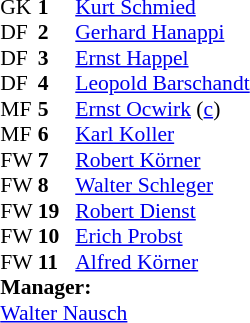<table style="font-size:90%; margin:0.2em auto;" cellspacing="0" cellpadding="0">
<tr>
<th width=25></th>
<th width=25></th>
</tr>
<tr>
<td>GK</td>
<td><strong>1</strong></td>
<td><a href='#'>Kurt Schmied</a></td>
</tr>
<tr>
<td>DF</td>
<td><strong>2</strong></td>
<td><a href='#'>Gerhard Hanappi</a></td>
</tr>
<tr>
<td>DF</td>
<td><strong>3</strong></td>
<td><a href='#'>Ernst Happel</a></td>
</tr>
<tr>
<td>DF</td>
<td><strong>4</strong></td>
<td><a href='#'>Leopold Barschandt</a></td>
</tr>
<tr>
<td>MF</td>
<td><strong>5</strong></td>
<td><a href='#'>Ernst Ocwirk</a> (<a href='#'>c</a>)</td>
</tr>
<tr>
<td>MF</td>
<td><strong>6</strong></td>
<td><a href='#'>Karl Koller</a></td>
</tr>
<tr>
<td>FW</td>
<td><strong>7</strong></td>
<td><a href='#'>Robert Körner</a></td>
</tr>
<tr>
<td>FW</td>
<td><strong>8</strong></td>
<td><a href='#'>Walter Schleger</a></td>
</tr>
<tr>
<td>FW</td>
<td><strong>19</strong></td>
<td><a href='#'>Robert Dienst</a></td>
</tr>
<tr>
<td>FW</td>
<td><strong>10</strong></td>
<td><a href='#'>Erich Probst</a></td>
</tr>
<tr>
<td>FW</td>
<td><strong>11</strong></td>
<td><a href='#'>Alfred Körner</a></td>
</tr>
<tr>
<td colspan=3><strong>Manager:</strong></td>
</tr>
<tr>
<td colspan="4"> <a href='#'>Walter Nausch</a></td>
</tr>
</table>
